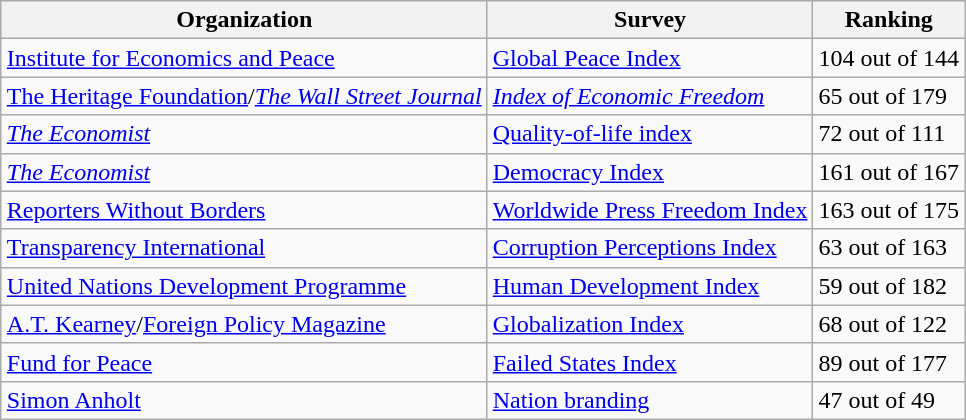<table class="wikitable" style="margin:1em auto;">
<tr>
<th>Organization</th>
<th>Survey</th>
<th>Ranking</th>
</tr>
<tr>
<td><a href='#'>Institute for Economics and Peace</a></td>
<td><a href='#'>Global Peace Index</a></td>
<td>104 out of 144</td>
</tr>
<tr>
<td><a href='#'>The Heritage Foundation</a>/<em><a href='#'>The Wall Street Journal</a></em></td>
<td><em><a href='#'>Index of Economic Freedom</a></em></td>
<td>65 out of 179</td>
</tr>
<tr>
<td><em><a href='#'>The Economist</a></em></td>
<td><a href='#'>Quality-of-life index</a></td>
<td>72 out of 111</td>
</tr>
<tr>
<td><em><a href='#'>The Economist</a></em></td>
<td><a href='#'>Democracy Index</a></td>
<td>161 out of 167</td>
</tr>
<tr>
<td><a href='#'>Reporters Without Borders</a></td>
<td><a href='#'>Worldwide Press Freedom Index</a></td>
<td>163 out of 175</td>
</tr>
<tr>
<td><a href='#'>Transparency International</a></td>
<td><a href='#'>Corruption Perceptions Index</a></td>
<td>63 out of 163</td>
</tr>
<tr>
<td><a href='#'>United Nations Development Programme</a></td>
<td><a href='#'>Human Development Index</a></td>
<td>59 out of 182</td>
</tr>
<tr>
<td><a href='#'>A.T. Kearney</a>/<a href='#'>Foreign Policy Magazine</a></td>
<td><a href='#'>Globalization Index</a></td>
<td>68 out of 122</td>
</tr>
<tr>
<td><a href='#'>Fund for Peace</a></td>
<td><a href='#'>Failed States Index</a></td>
<td>89 out of 177</td>
</tr>
<tr>
<td><a href='#'>Simon Anholt</a></td>
<td><a href='#'>Nation branding</a></td>
<td>47 out of 49</td>
</tr>
</table>
